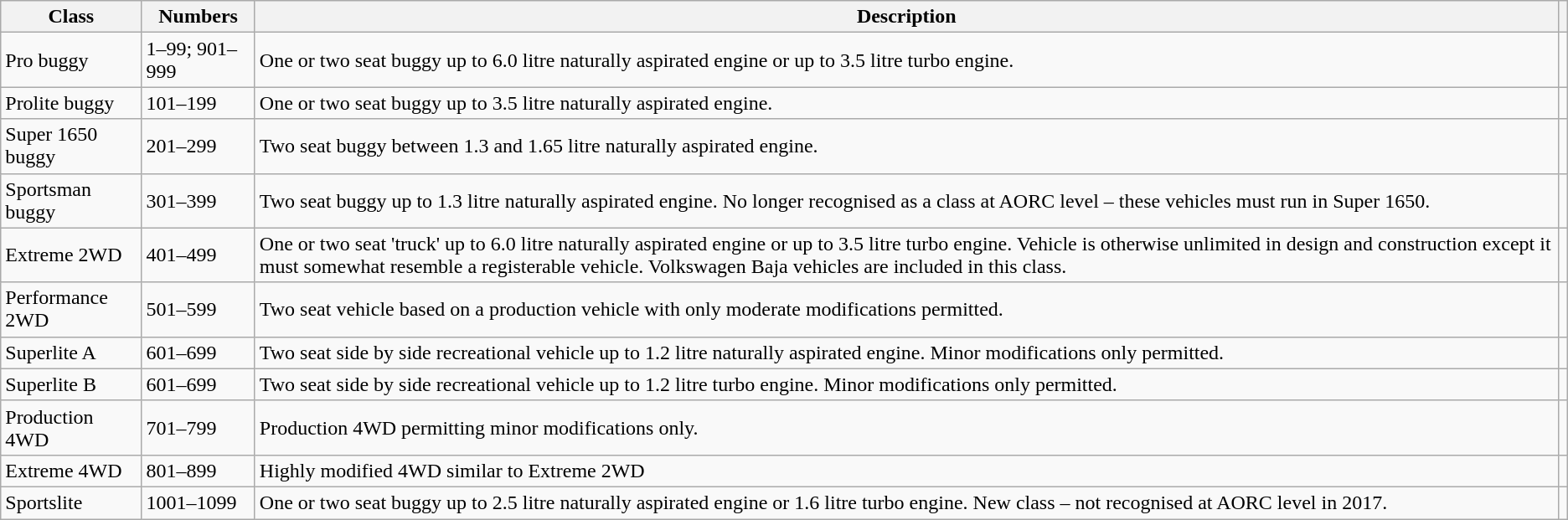<table class="wikitable">
<tr>
<th>Class</th>
<th>Numbers</th>
<th>Description</th>
<th></th>
</tr>
<tr>
<td>Pro buggy</td>
<td>1–99; 901–999</td>
<td>One or two seat buggy up to 6.0 litre naturally aspirated engine or up to 3.5 litre turbo engine.</td>
<td></td>
</tr>
<tr>
<td>Prolite buggy</td>
<td>101–199</td>
<td>One or two seat buggy up to 3.5 litre naturally aspirated engine.</td>
<td></td>
</tr>
<tr>
<td>Super 1650 buggy</td>
<td>201–299</td>
<td>Two seat buggy between 1.3 and 1.65 litre naturally aspirated engine.</td>
<td></td>
</tr>
<tr>
<td>Sportsman buggy</td>
<td>301–399</td>
<td>Two seat buggy up to 1.3 litre naturally aspirated engine. No longer recognised as a class at AORC level – these vehicles must run in Super 1650.</td>
<td></td>
</tr>
<tr>
<td>Extreme 2WD</td>
<td>401–499</td>
<td>One or two seat 'truck' up to 6.0 litre naturally aspirated engine or up to 3.5 litre turbo engine. Vehicle is otherwise unlimited in design and construction except it must somewhat resemble a registerable vehicle. Volkswagen Baja vehicles are included in this class.</td>
<td></td>
</tr>
<tr>
<td>Performance 2WD</td>
<td>501–599</td>
<td>Two seat vehicle based on a production vehicle with only moderate modifications permitted.</td>
<td></td>
</tr>
<tr>
<td>Superlite A</td>
<td>601–699</td>
<td>Two seat side by side recreational vehicle up to 1.2 litre naturally aspirated engine. Minor modifications only permitted.</td>
<td></td>
</tr>
<tr>
<td>Superlite B</td>
<td>601–699</td>
<td>Two seat side by side recreational vehicle up to 1.2 litre turbo engine. Minor modifications only permitted.</td>
<td></td>
</tr>
<tr>
<td>Production 4WD</td>
<td>701–799</td>
<td>Production 4WD permitting minor modifications only.</td>
<td></td>
</tr>
<tr>
<td>Extreme 4WD</td>
<td>801–899</td>
<td>Highly modified 4WD similar to Extreme 2WD</td>
<td></td>
</tr>
<tr>
<td>Sportslite</td>
<td>1001–1099</td>
<td>One or two seat buggy up to 2.5 litre naturally aspirated engine or 1.6 litre turbo engine. New class – not recognised at AORC level in 2017.</td>
<td></td>
</tr>
</table>
